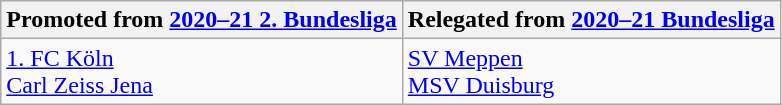<table class="wikitable">
<tr>
<th>Promoted from <a href='#'>2020–21 2. Bundesliga</a></th>
<th>Relegated from <a href='#'>2020–21 Bundesliga</a></th>
</tr>
<tr>
<td><a href='#'>1. FC Köln</a><br><a href='#'>Carl Zeiss Jena</a></td>
<td><a href='#'>SV Meppen</a><br><a href='#'>MSV Duisburg</a></td>
</tr>
</table>
